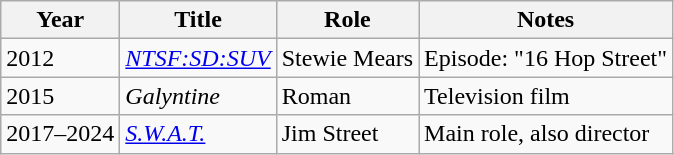<table class="wikitable sortable">
<tr>
<th>Year</th>
<th>Title</th>
<th>Role</th>
<th class="unsortable">Notes</th>
</tr>
<tr>
<td>2012</td>
<td><em><a href='#'>NTSF:SD:SUV</a></em></td>
<td>Stewie Mears</td>
<td>Episode: "16 Hop Street"</td>
</tr>
<tr>
<td>2015</td>
<td><em>Galyntine</em></td>
<td>Roman</td>
<td>Television film</td>
</tr>
<tr>
<td>2017–2024</td>
<td><em><a href='#'>S.W.A.T.</a></em></td>
<td>Jim Street</td>
<td>Main role, also director</td>
</tr>
</table>
